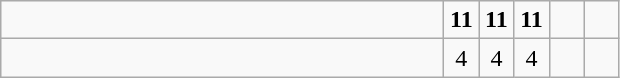<table class="wikitable">
<tr>
<td style="width:18em"><strong></strong></td>
<td align=center style="width:1em"><strong>11</strong></td>
<td align=center style="width:1em"><strong>11</strong></td>
<td align=center style="width:1em"><strong>11</strong></td>
<td align=center style="width:1em"></td>
<td align=center style="width:1em"></td>
</tr>
<tr>
<td style="width:18em"></td>
<td align=center style="width:1em">4</td>
<td align=center style="width:1em">4</td>
<td align=center style="width:1em">4</td>
<td align=center style="width:1em"></td>
<td align=center style="width:1em"></td>
</tr>
</table>
